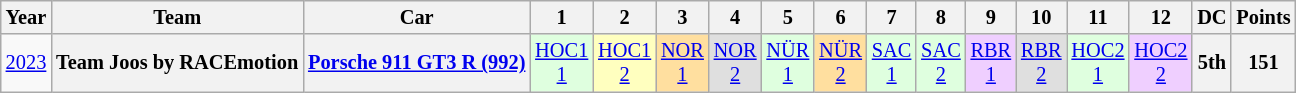<table class="wikitable" style="text-align:center; font-size:85%">
<tr>
<th>Year</th>
<th>Team</th>
<th>Car</th>
<th>1</th>
<th>2</th>
<th>3</th>
<th>4</th>
<th>5</th>
<th>6</th>
<th>7</th>
<th>8</th>
<th>9</th>
<th>10</th>
<th>11</th>
<th>12</th>
<th>DC</th>
<th>Points</th>
</tr>
<tr>
<td><a href='#'>2023</a></td>
<th>Team Joos by RACEmotion</th>
<th><a href='#'>Porsche 911 GT3 R (992)</a></th>
<td style="background:#DFFFDF;"><a href='#'>HOC1<br>1</a><br></td>
<td style="background:#FFFFBF;"><a href='#'>HOC1<br>2</a><br></td>
<td style="background:#FFDF9F;"><a href='#'>NOR<br>1</a><br></td>
<td style="background:#DFDFDF;"><a href='#'>NOR<br>2</a><br></td>
<td style="background:#DFFFDF;"><a href='#'>NÜR<br>1</a><br></td>
<td style="background:#FFDF9F;"><a href='#'>NÜR<br>2</a><br></td>
<td style="background:#DFFFDF;"><a href='#'>SAC<br>1</a><br></td>
<td style="background:#DFFFDF;"><a href='#'>SAC<br>2</a><br></td>
<td style="background:#EFCFFF;"><a href='#'>RBR<br>1</a><br></td>
<td style="background:#DFDFDF;"><a href='#'>RBR<br>2</a><br></td>
<td style="background:#DFFFDF;"><a href='#'>HOC2<br>1</a><br></td>
<td style="background:#EFCFFF;"><a href='#'>HOC2<br>2</a><br></td>
<th>5th</th>
<th>151</th>
</tr>
</table>
